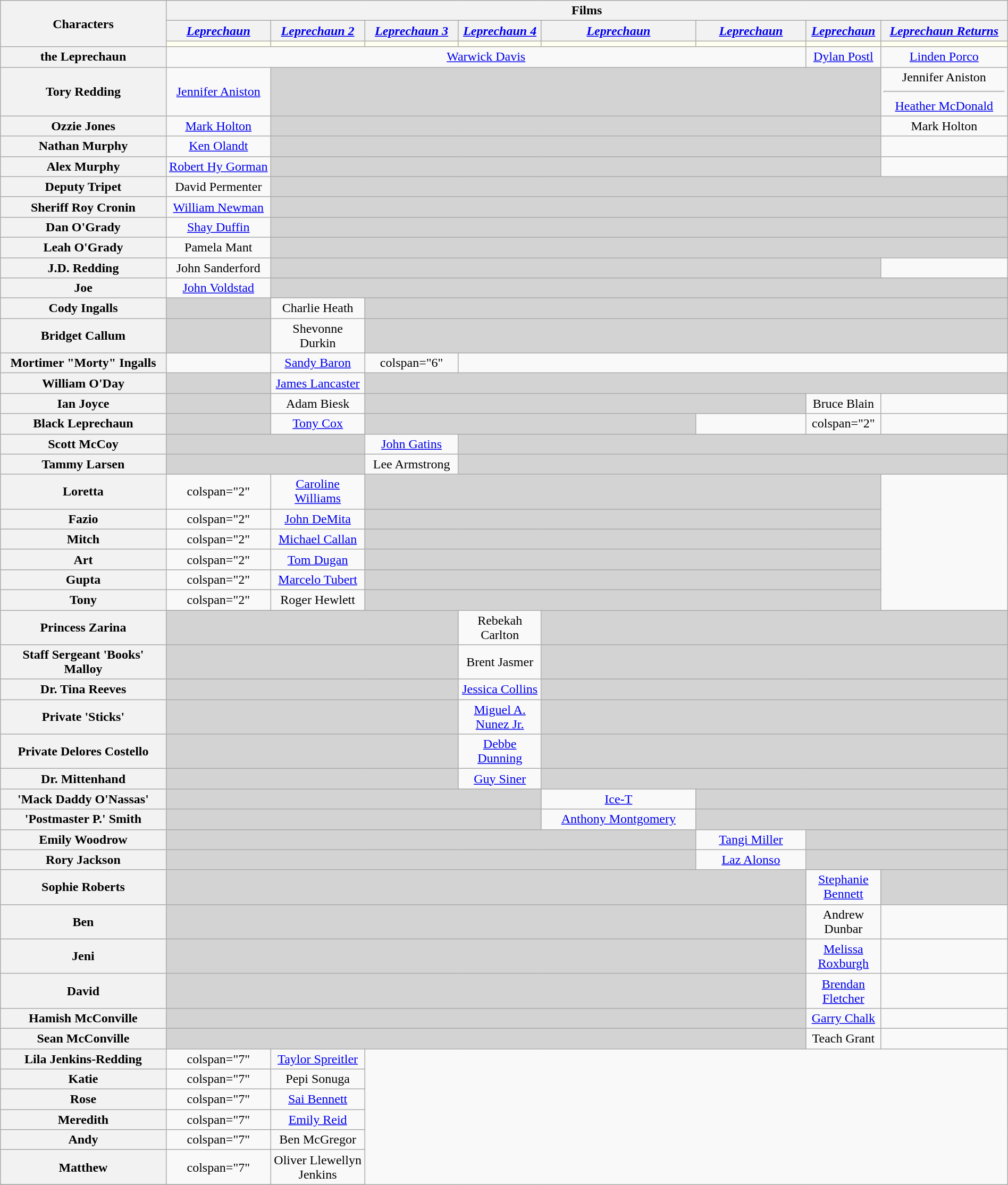<table class="wikitable" style="text-align:center; width:100%">
<tr>
<th rowspan="3" style="width:15%;">Characters</th>
<th colspan="8">Films</th>
</tr>
<tr>
<th style="width:9.5%;"><em><a href='#'>Leprechaun</a></em></th>
<th style="width:8.5%;"><em><a href='#'>Leprechaun 2</a></em></th>
<th style="width:8.5%;"><em><a href='#'>Leprechaun 3</a></em></th>
<th style="width:7.5%;"><em><a href='#'>Leprechaun 4<br></a></em></th>
<th style="width:14%;"><em><a href='#'>Leprechaun<br></a></em></th>
<th style="width:10%;"><em><a href='#'>Leprechaun<br></a></em></th>
<th style="width:5%;"><em><a href='#'>Leprechaun<br></a></em></th>
<th style="width:11.5%;"><em><a href='#'>Leprechaun Returns</a></em></th>
</tr>
<tr>
<th style="background:ivory;"></th>
<th style="background:ivory;"></th>
<th style="background:ivory;"></th>
<th style="background:ivory;"></th>
<th style="background:ivory;"></th>
<th style="background:ivory;"></th>
<th style="background:ivory;"></th>
<th style="background:ivory;"></th>
</tr>
<tr>
<th>the Leprechaun</th>
<td colspan="6"><a href='#'>Warwick Davis</a></td>
<td><a href='#'>Dylan Postl</a></td>
<td><a href='#'>Linden Porco</a></td>
</tr>
<tr>
<th>Tory Redding</th>
<td><a href='#'>Jennifer Aniston</a></td>
<td colspan="6" style="background:#d3d3d3;"></td>
<td>Jennifer Aniston<hr><a href='#'>Heather McDonald</a></td>
</tr>
<tr>
<th>Ozzie Jones</th>
<td><a href='#'>Mark Holton</a></td>
<td colspan="6" style="background:#d3d3d3;"></td>
<td>Mark Holton</td>
</tr>
<tr>
<th>Nathan Murphy</th>
<td><a href='#'>Ken Olandt</a></td>
<td colspan="6" style="background:#d3d3d3;"></td>
<td></td>
</tr>
<tr>
<th>Alex Murphy</th>
<td><a href='#'>Robert Hy Gorman</a></td>
<td colspan="6" style="background:#d3d3d3;"></td>
<td></td>
</tr>
<tr>
<th>Deputy Tripet</th>
<td>David Permenter</td>
<td colspan="7" style="background:#d3d3d3;"></td>
</tr>
<tr>
<th>Sheriff Roy Cronin</th>
<td><a href='#'>William Newman</a></td>
<td colspan="7" style="background:#d3d3d3;"></td>
</tr>
<tr>
<th>Dan O'Grady</th>
<td><a href='#'>Shay Duffin</a></td>
<td colspan="7" style="background:#d3d3d3;"></td>
</tr>
<tr>
<th>Leah O'Grady</th>
<td>Pamela Mant</td>
<td colspan="7" style="background:#d3d3d3;"></td>
</tr>
<tr>
<th>J.D. Redding</th>
<td>John Sanderford</td>
<td colspan="6" style="background:#d3d3d3;"></td>
<td></td>
</tr>
<tr>
<th>Joe</th>
<td><a href='#'>John Voldstad</a></td>
<td colspan="7" style="background:#d3d3d3;"></td>
</tr>
<tr>
<th>Cody Ingalls</th>
<td style="background:#d3d3d3;"></td>
<td>Charlie Heath</td>
<td colspan="6" style="background:#d3d3d3;"></td>
</tr>
<tr>
<th>Bridget Callum</th>
<td style="background:#d3d3d3;"></td>
<td>Shevonne Durkin</td>
<td colspan="6" style="background:#d3d3d3;"></td>
</tr>
<tr>
<th>Mortimer "Morty" Ingalls</th>
<td></td>
<td><a href='#'>Sandy Baron</a></td>
<td>colspan="6" </td>
</tr>
<tr>
<th>William O'Day</th>
<td style="background:#d3d3d3;"></td>
<td><a href='#'>James Lancaster</a></td>
<td colspan="6" style="background:#d3d3d3;"></td>
</tr>
<tr>
<th>Ian Joyce</th>
<td style="background:#d3d3d3;"></td>
<td>Adam Biesk</td>
<td colspan="4" style="background:#d3d3d3;"></td>
<td>Bruce Blain</td>
<td></td>
</tr>
<tr>
<th>Black Leprechaun</th>
<td style="background:#d3d3d3;"></td>
<td><a href='#'>Tony Cox</a></td>
<td colspan="3" style="background:#d3d3d3;"></td>
<td></td>
<td>colspan="2" </td>
</tr>
<tr>
<th>Scott McCoy</th>
<td colspan="2" style="background:#d3d3d3;"></td>
<td><a href='#'>John Gatins</a></td>
<td colspan="5" style="background:#d3d3d3;"></td>
</tr>
<tr>
<th>Tammy Larsen</th>
<td colspan="2" style="background:#d3d3d3;"></td>
<td>Lee Armstrong</td>
<td colspan="5" style="background:#d3d3d3;"></td>
</tr>
<tr>
<th>Loretta</th>
<td>colspan="2" </td>
<td><a href='#'>Caroline Williams</a></td>
<td colspan="5" style="background:#d3d3d3;"></td>
</tr>
<tr>
<th>Fazio</th>
<td>colspan="2" </td>
<td><a href='#'>John DeMita</a></td>
<td colspan="5" style="background:#d3d3d3;"></td>
</tr>
<tr>
<th>Mitch</th>
<td>colspan="2" </td>
<td><a href='#'>Michael Callan</a></td>
<td colspan="5" style="background:#d3d3d3;"></td>
</tr>
<tr>
<th>Art</th>
<td>colspan="2" </td>
<td><a href='#'>Tom Dugan</a></td>
<td colspan="5" style="background:#d3d3d3;"></td>
</tr>
<tr>
<th>Gupta</th>
<td>colspan="2" </td>
<td><a href='#'>Marcelo Tubert</a></td>
<td colspan="5" style="background:#d3d3d3;"></td>
</tr>
<tr>
<th>Tony</th>
<td>colspan="2" </td>
<td>Roger Hewlett</td>
<td colspan="5" style="background:#d3d3d3;"></td>
</tr>
<tr>
<th>Princess Zarina</th>
<td colspan="3" style="background:#d3d3d3;"></td>
<td>Rebekah Carlton</td>
<td colspan="4" style="background:#d3d3d3;"></td>
</tr>
<tr>
<th>Staff Sergeant 'Books' Malloy</th>
<td colspan="3" style="background:#d3d3d3;"></td>
<td>Brent Jasmer</td>
<td colspan="4" style="background:#d3d3d3;"></td>
</tr>
<tr>
<th>Dr. Tina Reeves</th>
<td colspan="3" style="background:#d3d3d3;"></td>
<td><a href='#'>Jessica Collins</a></td>
<td colspan="4" style="background:#d3d3d3;"></td>
</tr>
<tr>
<th>Private 'Sticks'</th>
<td colspan="3" style="background:#d3d3d3;"></td>
<td><a href='#'>Miguel A. Nunez Jr.</a></td>
<td colspan="4" style="background:#d3d3d3;"></td>
</tr>
<tr>
<th>Private Delores Costello</th>
<td colspan="3" style="background:#d3d3d3;"></td>
<td><a href='#'>Debbe Dunning</a></td>
<td colspan="4" style="background:#d3d3d3;"></td>
</tr>
<tr>
<th>Dr. Mittenhand<br></th>
<td colspan="3" style="background:#d3d3d3;"></td>
<td><a href='#'>Guy Siner</a></td>
<td colspan="4" style="background:#d3d3d3;"></td>
</tr>
<tr>
<th>'Mack Daddy O'Nassas'</th>
<td colspan="4" style="background:#d3d3d3;"></td>
<td><a href='#'>Ice-T</a></td>
<td colspan="3" style="background:#d3d3d3;"></td>
</tr>
<tr>
<th>'Postmaster P.' Smith</th>
<td colspan="4" style="background:#d3d3d3;"></td>
<td><a href='#'>Anthony Montgomery</a></td>
<td colspan="3" style="background:#d3d3d3;"></td>
</tr>
<tr>
<th>Emily Woodrow</th>
<td colspan="5" style="background:#d3d3d3;"></td>
<td><a href='#'>Tangi Miller</a></td>
<td colspan="2" style="background:#d3d3d3;"></td>
</tr>
<tr>
<th>Rory Jackson</th>
<td colspan="5" style="background:#d3d3d3;"></td>
<td><a href='#'>Laz Alonso</a></td>
<td colspan="2" style="background:#d3d3d3;"></td>
</tr>
<tr>
<th>Sophie Roberts</th>
<td colspan="6" style="background:#d3d3d3;"></td>
<td><a href='#'>Stephanie Bennett</a></td>
<td style="background:#d3d3d3;"></td>
</tr>
<tr>
<th>Ben</th>
<td colspan="6" style="background:#d3d3d3;"></td>
<td>Andrew Dunbar</td>
<td></td>
</tr>
<tr>
<th>Jeni</th>
<td colspan="6" style="background:#d3d3d3;"></td>
<td><a href='#'>Melissa Roxburgh</a></td>
<td></td>
</tr>
<tr>
<th>David</th>
<td colspan="6" style="background:#d3d3d3;"></td>
<td><a href='#'>Brendan Fletcher</a></td>
<td></td>
</tr>
<tr>
<th>Hamish McConville</th>
<td colspan="6" style="background:#d3d3d3;"></td>
<td><a href='#'>Garry Chalk</a></td>
<td></td>
</tr>
<tr>
<th>Sean McConville</th>
<td colspan="6" style="background:#d3d3d3;"></td>
<td>Teach Grant</td>
<td></td>
</tr>
<tr>
<th>Lila Jenkins-Redding</th>
<td>colspan="7" </td>
<td><a href='#'>Taylor Spreitler</a></td>
</tr>
<tr>
<th>Katie</th>
<td>colspan="7" </td>
<td>Pepi Sonuga</td>
</tr>
<tr>
<th>Rose</th>
<td>colspan="7" </td>
<td><a href='#'>Sai Bennett</a></td>
</tr>
<tr>
<th>Meredith</th>
<td>colspan="7" </td>
<td><a href='#'>Emily Reid</a></td>
</tr>
<tr>
<th>Andy</th>
<td>colspan="7" </td>
<td>Ben McGregor</td>
</tr>
<tr>
<th>Matthew</th>
<td>colspan="7" </td>
<td>Oliver Llewellyn Jenkins</td>
</tr>
<tr>
</tr>
</table>
